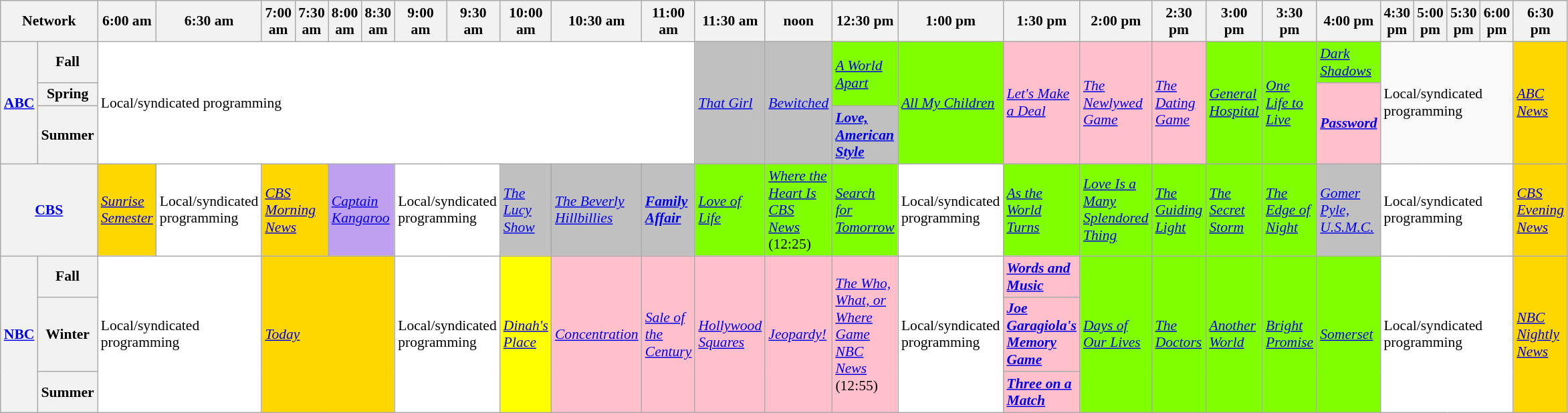<table class=wikitable style="font-size:90%">
<tr>
<th width="1.5%" bgcolor="#C0C0C0" colspan="2">Network</th>
<th width="12%" bgcolor="#C0C0C0">6:00 am</th>
<th width="12%" bgcolor="#C0C0C0">6:30 am</th>
<th width="12%" bgcolor="#C0C0C0">7:00 am</th>
<th width="13%" bgcolor="#C0C0C0">7:30 am</th>
<th width="12%" bgcolor="#C0C0C0">8:00 am</th>
<th width="13%" bgcolor="#C0C0C0">8:30 am</th>
<th width="12%" bgcolor="#C0C0C0">9:00 am</th>
<th width="13%" bgcolor="#C0C0C0">9:30 am</th>
<th width="12%" bgcolor="#C0C0C0">10:00 am</th>
<th width="13%" bgcolor="#C0C0C0">10:30 am</th>
<th width="12%" bgcolor="#C0C0C0">11:00 am</th>
<th width="13%" bgcolor="#C0C0C0">11:30 am</th>
<th width="12%" bgcolor="#C0C0C0">noon</th>
<th width="13%" bgcolor="#C0C0C0">12:30 pm</th>
<th width="12%" bgcolor="#C0C0C0">1:00 pm</th>
<th width="13%" bgcolor="#C0C0C0">1:30 pm</th>
<th width="12%" bgcolor="#C0C0C0">2:00 pm</th>
<th width="13%" bgcolor="#C0C0C0">2:30 pm</th>
<th width="12%" bgcolor="#C0C0C0">3:00 pm</th>
<th width="13%" bgcolor="#C0C0C0">3:30 pm</th>
<th width="12%" bgcolor="#C0C0C0">4:00 pm</th>
<th width="12%" bgcolor="#C0C0C0">4:30 pm</th>
<th width="12%" bgcolor="#C0C0C0">5:00 pm</th>
<th width="12%" bgcolor="#C0C0C0">5:30 pm</th>
<th width="12%" bgcolor="#C0C0C0">6:00 pm</th>
<th width="12%" bgcolor="#C0C0C0">6:30 pm</th>
</tr>
<tr>
<th bgcolor="#C0C0C0"rowspan="3"><a href='#'>ABC</a></th>
<th>Fall</th>
<td colspan="11" rowspan="3" bgcolor="white">Local/syndicated programming</td>
<td bgcolor="C0C0C0"rowspan="3"><em><a href='#'>That Girl</a></em></td>
<td bgcolor="C0C0C0"rowspan="3"><em><a href='#'>Bewitched</a></em></td>
<td bgcolor="chartreuse"rowspan="2"><em><a href='#'>A World Apart</a></em></td>
<td bgcolor="chartreuse"rowspan="3"><em><a href='#'>All My Children</a></em></td>
<td bgcolor="pink"rowspan="3"><em><a href='#'>Let's Make a Deal</a></em></td>
<td bgcolor="pink"rowspan="3"><em><a href='#'>The Newlywed Game</a></em></td>
<td bgcolor="pink"rowspan="3"><em><a href='#'>The Dating Game</a></em></td>
<td bgcolor="chartreuse"rowspan="3"><em><a href='#'>General Hospital</a></em></td>
<td bgcolor="chartreuse"rowspan="3"><em><a href='#'>One Life to Live</a></em></td>
<td bgcolor="chartreuse"rowspan="1"><em><a href='#'>Dark Shadows</a></em></td>
<td colspan="4" rowspan="3">Local/syndicated programming</td>
<td bgcolor="gold"rowspan="3"><em><a href='#'>ABC News</a></em></td>
</tr>
<tr>
<th>Spring</th>
<td bgcolor="pink"rowspan="2"><strong><em><a href='#'>Password</a></em></strong></td>
</tr>
<tr>
<th>Summer</th>
<td bgcolor="C0C0C0"><strong><em><a href='#'>Love, American Style</a></em></strong></td>
</tr>
<tr>
<th bgcolor="#C0C0C0"colspan="2"><a href='#'>CBS</a></th>
<td bgcolor="gold"><em><a href='#'>Sunrise Semester</a></em></td>
<td bgcolor="white">Local/syndicated programming</td>
<td bgcolor="gold" colspan="2"><em><a href='#'>CBS Morning News</a></em></td>
<td bgcolor="bf9fef" colspan="2"><em><a href='#'>Captain Kangaroo</a></em></td>
<td bgcolor="white" colspan="2">Local/syndicated programming</td>
<td bgcolor="C0C0C0"><em><a href='#'>The Lucy Show</a></em></td>
<td bgcolor="C0C0C0"><em><a href='#'>The Beverly Hillbillies</a></em></td>
<td bgcolor="C0C0C0"><strong><em><a href='#'>Family Affair</a></em></strong></td>
<td bgcolor="chartreuse"><em><a href='#'>Love of Life</a></em></td>
<td bgcolor="chartreuse"><em><a href='#'>Where the Heart Is</a></em><br><em><a href='#'>CBS News</a></em> (12:25)</td>
<td bgcolor="chartreuse"><em><a href='#'>Search for Tomorrow</a></em></td>
<td bgcolor="white">Local/syndicated programming</td>
<td bgcolor="chartreuse"><em><a href='#'>As the World Turns</a></em></td>
<td bgcolor="chartreuse"><em><a href='#'>Love Is a Many Splendored Thing</a></em></td>
<td bgcolor="chartreuse"><em><a href='#'>The Guiding Light</a></em></td>
<td bgcolor="chartreuse"><em><a href='#'>The Secret Storm</a></em></td>
<td bgcolor="chartreuse"><em><a href='#'>The Edge of Night</a></em></td>
<td bgcolor="C0C0C0"><em><a href='#'>Gomer Pyle, U.S.M.C.</a></em></td>
<td bgcolor="white"colspan="4">Local/syndicated programming</td>
<td bgcolor="gold"><em><a href='#'>CBS Evening News</a></em></td>
</tr>
<tr>
<th bgcolor="#C0C0C0"rowspan="3"><a href='#'>NBC</a></th>
<th>Fall</th>
<td bgcolor="white" rowspan="3"colspan="2">Local/syndicated programming</td>
<td bgcolor="gold" rowspan="3"colspan="4"><em><a href='#'>Today</a></em></td>
<td bgcolor="white" rowspan="3"colspan="2">Local/syndicated programming</td>
<td bgcolor="yellow"rowspan="3"><em><a href='#'>Dinah's Place</a></em></td>
<td bgcolor="pink"rowspan="3"><em><a href='#'>Concentration</a></em></td>
<td bgcolor="pink"rowspan="3"><em><a href='#'>Sale of the Century</a></em></td>
<td bgcolor="pink"rowspan="3"><em><a href='#'>Hollywood Squares</a></em></td>
<td bgcolor="pink"rowspan="3"><em><a href='#'>Jeopardy!</a></em></td>
<td bgcolor="pink"rowspan="3"><em><a href='#'>The Who, What, or Where Game</a></em><br><em><a href='#'>NBC News</a></em> (12:55)</td>
<td bgcolor="white" rowspan="3">Local/syndicated programming</td>
<td bgcolor="pink"rowspan="1"><strong><em><a href='#'>Words and Music</a></em></strong></td>
<td bgcolor="chartreuse"rowspan="3"><em><a href='#'>Days of Our Lives</a></em></td>
<td bgcolor="chartreuse"rowspan="3"><em><a href='#'>The Doctors</a></em></td>
<td bgcolor="chartreuse"rowspan="3"><em><a href='#'>Another World</a></em></td>
<td bgcolor="chartreuse"rowspan="3"><em><a href='#'>Bright Promise</a></em></td>
<td bgcolor="chartreuse"rowspan="3"><em><a href='#'>Somerset</a></em></td>
<td bgcolor="white" rowspan="3"colspan="4">Local/syndicated programming</td>
<td bgcolor="gold"rowspan="3"><em><a href='#'>NBC Nightly News</a></em></td>
</tr>
<tr>
<th>Winter</th>
<td bgcolor="pink"rowspan="1"><strong><em><a href='#'>Joe Garagiola's Memory Game</a></em></strong></td>
</tr>
<tr>
<th>Summer</th>
<td bgcolor="pink"rowspan="1"><strong><em><a href='#'>Three on a Match</a></em></strong></td>
</tr>
</table>
